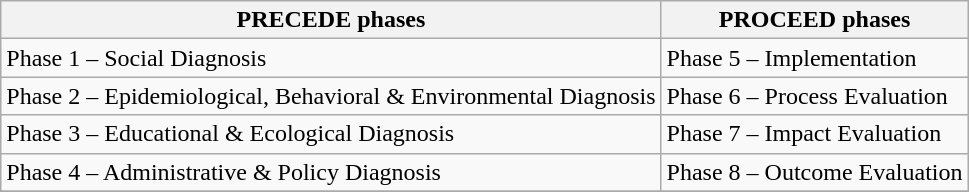<table class="wikitable">
<tr>
<th>PRECEDE phases</th>
<th>PROCEED phases</th>
</tr>
<tr>
<td>Phase 1 – Social Diagnosis</td>
<td>Phase 5 – Implementation</td>
</tr>
<tr>
<td>Phase 2 – Epidemiological, Behavioral & Environmental Diagnosis</td>
<td>Phase 6 – Process Evaluation</td>
</tr>
<tr>
<td>Phase 3 – Educational & Ecological Diagnosis</td>
<td>Phase 7 – Impact Evaluation</td>
</tr>
<tr>
<td>Phase 4 – Administrative & Policy Diagnosis</td>
<td>Phase 8 – Outcome Evaluation</td>
</tr>
<tr>
</tr>
</table>
